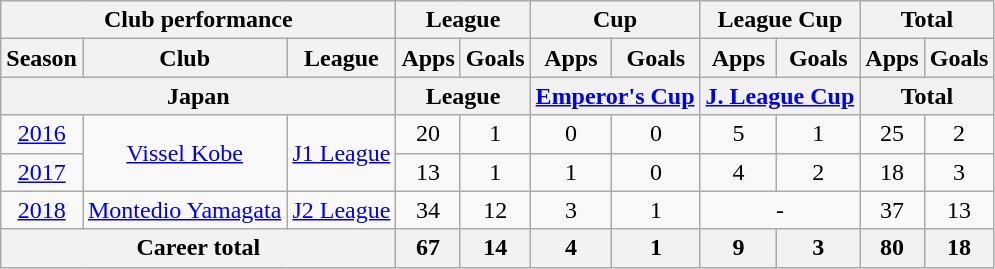<table class="wikitable" style="text-align:center">
<tr>
<th colspan=3>Club performance</th>
<th colspan=2>League</th>
<th colspan=2>Cup</th>
<th colspan=2>League Cup</th>
<th colspan=2>Total</th>
</tr>
<tr>
<th>Season</th>
<th>Club</th>
<th>League</th>
<th>Apps</th>
<th>Goals</th>
<th>Apps</th>
<th>Goals</th>
<th>Apps</th>
<th>Goals</th>
<th>Apps</th>
<th>Goals</th>
</tr>
<tr>
<th colspan=3>Japan</th>
<th colspan=2>League</th>
<th colspan=2><a href='#'>Emperor's Cup</a></th>
<th colspan=2><a href='#'>J. League Cup</a></th>
<th colspan=2>Total</th>
</tr>
<tr>
<td><a href='#'>2016</a></td>
<td rowspan="2"><a href='#'>Vissel Kobe</a></td>
<td rowspan="2"><a href='#'>J1 League</a></td>
<td>20</td>
<td>1</td>
<td>0</td>
<td>0</td>
<td>5</td>
<td>1</td>
<td>25</td>
<td>2</td>
</tr>
<tr>
<td><a href='#'>2017</a></td>
<td>13</td>
<td>1</td>
<td>1</td>
<td>0</td>
<td>4</td>
<td>2</td>
<td>18</td>
<td>3</td>
</tr>
<tr>
<td><a href='#'>2018</a></td>
<td><a href='#'>Montedio Yamagata</a></td>
<td><a href='#'>J2 League</a></td>
<td>34</td>
<td>12</td>
<td>3</td>
<td>1</td>
<td colspan=2>-</td>
<td>37</td>
<td>13</td>
</tr>
<tr>
<th colspan=3>Career total</th>
<th>67</th>
<th>14</th>
<th>4</th>
<th>1</th>
<th>9</th>
<th>3</th>
<th>80</th>
<th>18</th>
</tr>
</table>
